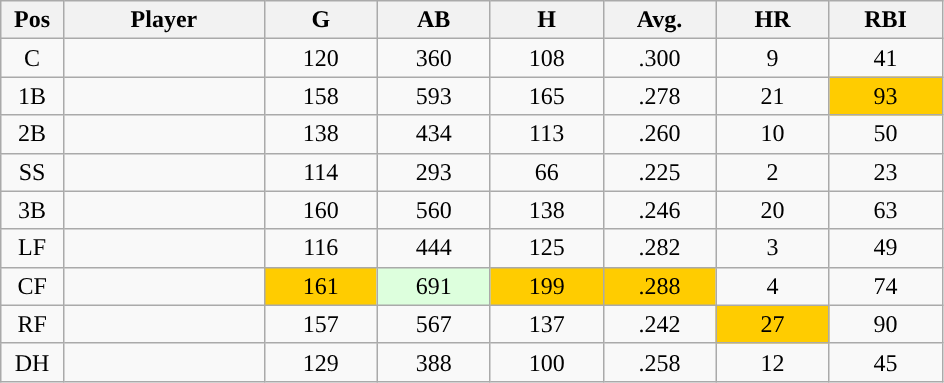<table class="wikitable sortable">
<tr>
<th bgcolor="#DDDDFF" width="5%">Pos</th>
<th bgcolor="#DDDDFF" width="16%">Player</th>
<th bgcolor="#DDDDFF" width="9%">G</th>
<th bgcolor="#DDDDFF" width="9%">AB</th>
<th bgcolor="#DDDDFF" width="9%">H</th>
<th bgcolor="#DDDDFF" width="9%">Avg.</th>
<th bgcolor="#DDDDFF" width="9%">HR</th>
<th bgcolor="#DDDDFF" width="9%">RBI</th>
</tr>
<tr align="center">
<td>C</td>
<td></td>
<td>120</td>
<td>360</td>
<td>108</td>
<td>.300</td>
<td>9</td>
<td>41</td>
</tr>
<tr align="center">
<td>1B</td>
<td></td>
<td>158</td>
<td>593</td>
<td>165</td>
<td>.278</td>
<td>21</td>
<td style="background:#fc0;">93</td>
</tr>
<tr align="center">
<td>2B</td>
<td></td>
<td>138</td>
<td>434</td>
<td>113</td>
<td>.260</td>
<td>10</td>
<td>50</td>
</tr>
<tr align="center">
<td>SS</td>
<td></td>
<td>114</td>
<td>293</td>
<td>66</td>
<td>.225</td>
<td>2</td>
<td>23</td>
</tr>
<tr align="center">
<td>3B</td>
<td></td>
<td>160</td>
<td>560</td>
<td>138</td>
<td>.246</td>
<td>20</td>
<td>63</td>
</tr>
<tr align="center">
<td>LF</td>
<td></td>
<td>116</td>
<td>444</td>
<td>125</td>
<td>.282</td>
<td>3</td>
<td>49</td>
</tr>
<tr align="center">
<td>CF</td>
<td></td>
<td style="background:#fc0;">161</td>
<td style="background:#DDFFDD;">691</td>
<td style="background:#fc0;">199</td>
<td style="background:#fc0;">.288</td>
<td>4</td>
<td>74</td>
</tr>
<tr align="center">
<td>RF</td>
<td></td>
<td>157</td>
<td>567</td>
<td>137</td>
<td>.242</td>
<td style="background:#fc0;">27</td>
<td>90</td>
</tr>
<tr align="center">
<td>DH</td>
<td></td>
<td>129</td>
<td>388</td>
<td>100</td>
<td>.258</td>
<td>12</td>
<td>45</td>
</tr>
</table>
